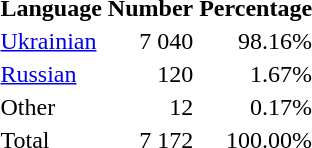<table class="standard">
<tr>
<th>Language</th>
<th>Number</th>
<th>Percentage</th>
</tr>
<tr>
<td><a href='#'>Ukrainian</a></td>
<td align="right">7 040</td>
<td align="right">98.16%</td>
</tr>
<tr>
<td><a href='#'>Russian</a></td>
<td align="right">120</td>
<td align="right">1.67%</td>
</tr>
<tr>
<td>Other</td>
<td align="right">12</td>
<td align="right">0.17%</td>
</tr>
<tr>
<td>Total</td>
<td align="right">7 172</td>
<td align="right">100.00%</td>
</tr>
</table>
